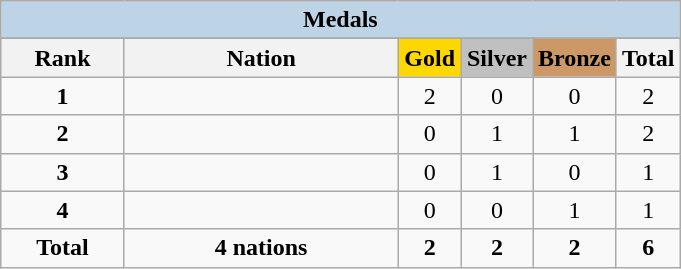<table class="wikitable" style="text-align:center">
<tr>
<td colspan="6" style="background:#BCD4E6"><strong>Medals</strong></td>
</tr>
<tr>
</tr>
<tr style="background-color:#EDEDED;">
<th width="75px" class="hintergrundfarbe5">Rank</th>
<th width="175px" class="hintergrundfarbe6">Nation</th>
<th style="background:    gold; width:35px ">Gold</th>
<th style="background:  silver; width:35px ">Silver</th>
<th style="background: #CC9966; width:35px ">Bronze</th>
<th width="35px">Total</th>
</tr>
<tr>
<td><strong>1</strong></td>
<td style="text-align:left"></td>
<td>2</td>
<td>0</td>
<td>0</td>
<td>2</td>
</tr>
<tr>
<td><strong>2</strong></td>
<td style="text-align:left"></td>
<td>0</td>
<td>1</td>
<td>1</td>
<td>2</td>
</tr>
<tr>
<td><strong>3</strong></td>
<td style="text-align:left"></td>
<td>0</td>
<td>1</td>
<td>0</td>
<td>1</td>
</tr>
<tr>
<td><strong>4</strong></td>
<td style="text-align:left"></td>
<td>0</td>
<td>0</td>
<td>1</td>
<td>1</td>
</tr>
<tr>
<td><strong>Total</strong></td>
<td><strong>4 nations</strong></td>
<td><strong>2</strong></td>
<td><strong>2</strong></td>
<td><strong>2</strong></td>
<td><strong>6</strong></td>
</tr>
</table>
